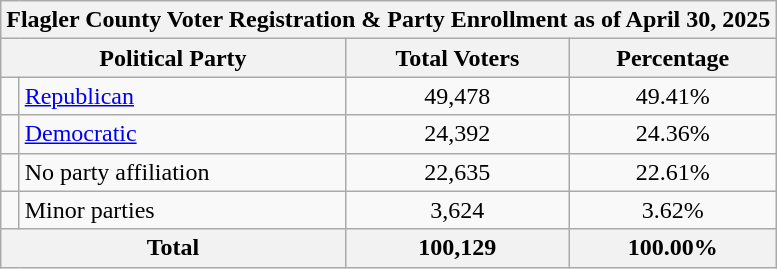<table class="wikitable">
<tr>
<th colspan = 6>Flagler County Voter Registration & Party Enrollment as of April 30, 2025</th>
</tr>
<tr>
<th colspan = 2>Political Party</th>
<th>Total Voters</th>
<th>Percentage</th>
</tr>
<tr>
<td></td>
<td><a href='#'>Republican</a></td>
<td align=center>49,478</td>
<td align=center>49.41%</td>
</tr>
<tr>
<td></td>
<td><a href='#'>Democratic</a></td>
<td align=center>24,392</td>
<td align=center>24.36%</td>
</tr>
<tr>
<td></td>
<td>No party affiliation</td>
<td align=center>22,635</td>
<td align=center>22.61%</td>
</tr>
<tr>
<td></td>
<td>Minor parties</td>
<td align=center>3,624</td>
<td align=center>3.62%</td>
</tr>
<tr>
<th colspan = 2>Total</th>
<th align=center>100,129</th>
<th align=center>100.00%</th>
</tr>
</table>
